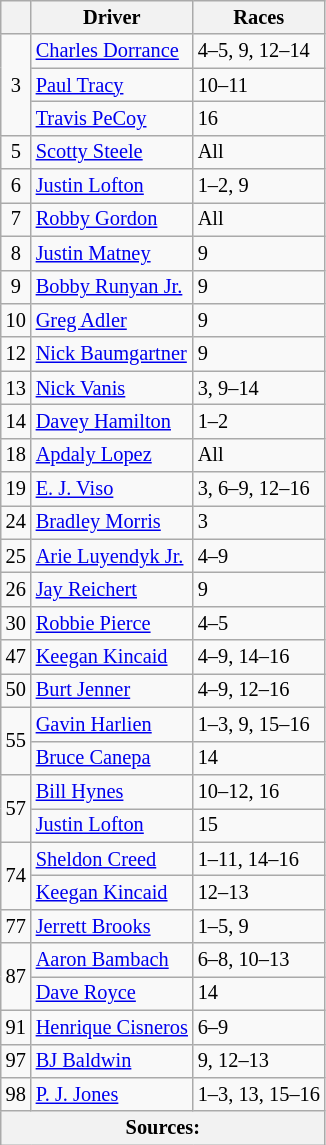<table class="wikitable" style="font-size: 85%;">
<tr>
<th></th>
<th>Driver</th>
<th>Races</th>
</tr>
<tr>
<td align=center rowspan=3>3</td>
<td> <a href='#'>Charles Dorrance</a></td>
<td>4–5, 9, 12–14</td>
</tr>
<tr>
<td> <a href='#'>Paul Tracy</a></td>
<td>10–11</td>
</tr>
<tr>
<td> <a href='#'>Travis PeCoy</a></td>
<td>16</td>
</tr>
<tr>
<td align=center>5</td>
<td> <a href='#'>Scotty Steele</a></td>
<td>All</td>
</tr>
<tr>
<td align=center>6</td>
<td> <a href='#'>Justin Lofton</a></td>
<td>1–2, 9</td>
</tr>
<tr>
<td align=center>7</td>
<td> <a href='#'>Robby Gordon</a></td>
<td>All</td>
</tr>
<tr>
<td align=center>8</td>
<td> <a href='#'>Justin Matney</a></td>
<td>9</td>
</tr>
<tr>
<td align=center>9</td>
<td> <a href='#'>Bobby Runyan Jr.</a></td>
<td>9</td>
</tr>
<tr>
<td align=center>10</td>
<td> <a href='#'>Greg Adler</a></td>
<td>9</td>
</tr>
<tr>
<td align=center>12</td>
<td> <a href='#'>Nick Baumgartner</a></td>
<td>9</td>
</tr>
<tr>
<td align=center>13</td>
<td> <a href='#'>Nick Vanis</a></td>
<td>3, 9–14</td>
</tr>
<tr>
<td align=center>14</td>
<td> <a href='#'>Davey Hamilton</a></td>
<td>1–2</td>
</tr>
<tr>
<td align=center>18</td>
<td> <a href='#'>Apdaly Lopez</a></td>
<td>All</td>
</tr>
<tr>
<td align=center>19</td>
<td> <a href='#'>E. J. Viso</a></td>
<td>3, 6–9, 12–16</td>
</tr>
<tr>
<td align=center>24</td>
<td> <a href='#'>Bradley Morris</a></td>
<td>3</td>
</tr>
<tr>
<td align=center>25</td>
<td> <a href='#'>Arie Luyendyk Jr.</a></td>
<td>4–9</td>
</tr>
<tr>
<td align=center>26</td>
<td> <a href='#'>Jay Reichert</a></td>
<td>9</td>
</tr>
<tr>
<td align=center>30</td>
<td> <a href='#'>Robbie Pierce</a></td>
<td>4–5</td>
</tr>
<tr>
<td align=center>47</td>
<td> <a href='#'>Keegan Kincaid</a></td>
<td>4–9, 14–16</td>
</tr>
<tr>
<td align=center>50</td>
<td> <a href='#'>Burt Jenner</a></td>
<td>4–9, 12–16</td>
</tr>
<tr>
<td rowspan=2 align=center>55</td>
<td> <a href='#'>Gavin Harlien</a></td>
<td>1–3, 9, 15–16</td>
</tr>
<tr>
<td> <a href='#'>Bruce Canepa</a></td>
<td>14</td>
</tr>
<tr>
<td align=center rowspan=2>57</td>
<td> <a href='#'>Bill Hynes</a></td>
<td>10–12, 16</td>
</tr>
<tr>
<td> <a href='#'>Justin Lofton</a></td>
<td>15</td>
</tr>
<tr>
<td align=center rowspan=2>74</td>
<td> <a href='#'>Sheldon Creed</a></td>
<td>1–11, 14–16</td>
</tr>
<tr>
<td> <a href='#'>Keegan Kincaid</a></td>
<td>12–13</td>
</tr>
<tr>
<td align=center>77</td>
<td> <a href='#'>Jerrett Brooks</a></td>
<td>1–5, 9</td>
</tr>
<tr>
<td rowspan=2 align=center>87</td>
<td> <a href='#'>Aaron Bambach</a></td>
<td>6–8, 10–13</td>
</tr>
<tr>
<td> <a href='#'>Dave Royce</a></td>
<td>14</td>
</tr>
<tr>
<td align=center>91</td>
<td> <a href='#'>Henrique Cisneros</a></td>
<td>6–9</td>
</tr>
<tr>
<td align=center>97</td>
<td> <a href='#'>BJ Baldwin</a></td>
<td>9, 12–13</td>
</tr>
<tr>
<td align=center>98</td>
<td> <a href='#'>P. J. Jones</a></td>
<td>1–3, 13, 15–16</td>
</tr>
<tr>
<th colspan=3>Sources:</th>
</tr>
</table>
